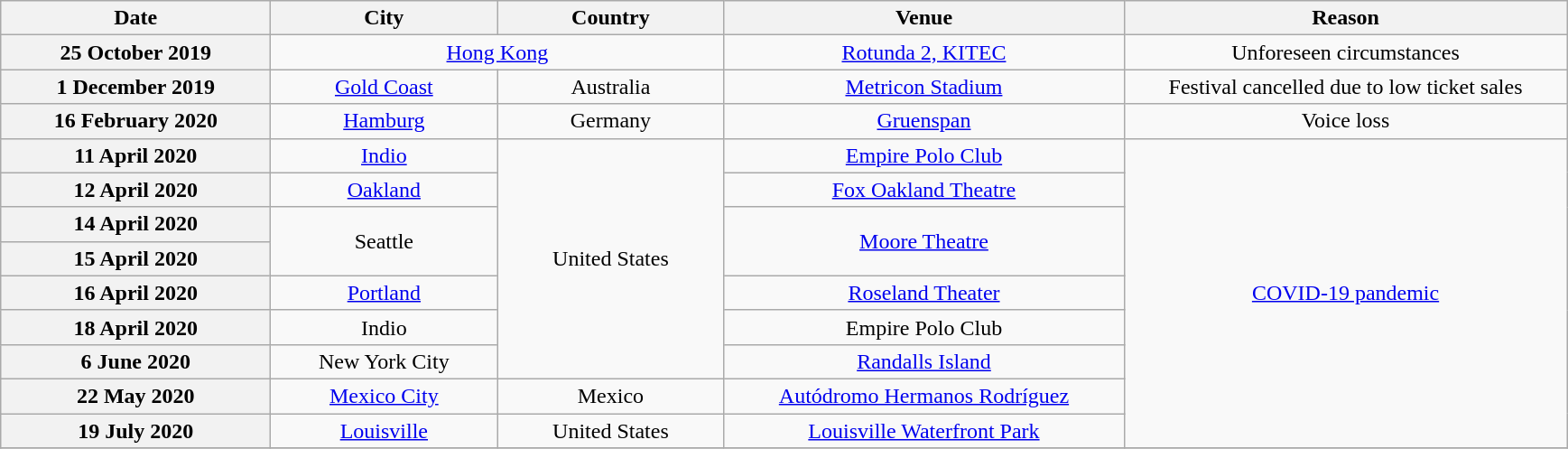<table class="wikitable plainrowheaders" style="text-align:center;">
<tr>
<th scope="col" style="width:12em;">Date</th>
<th scope="col" style="width:10em;">City</th>
<th scope="col" style="width:10em;">Country</th>
<th scope="col" style="width:18em;">Venue</th>
<th scope="col" style="width:20em;">Reason</th>
</tr>
<tr>
<th scope="row">25 October 2019</th>
<td colspan="2"><a href='#'>Hong Kong</a></td>
<td><a href='#'>Rotunda 2, KITEC</a></td>
<td>Unforeseen circumstances</td>
</tr>
<tr>
<th scope="row">1 December 2019</th>
<td><a href='#'>Gold Coast</a></td>
<td>Australia</td>
<td><a href='#'>Metricon Stadium</a></td>
<td>Festival cancelled due to low ticket sales</td>
</tr>
<tr>
<th scope="row">16 February 2020</th>
<td><a href='#'>Hamburg</a></td>
<td>Germany</td>
<td><a href='#'>Gruenspan</a></td>
<td>Voice loss</td>
</tr>
<tr>
<th scope="row">11 April 2020</th>
<td><a href='#'>Indio</a></td>
<td rowspan="7">United States</td>
<td><a href='#'>Empire Polo Club</a></td>
<td rowspan="9"><a href='#'>COVID-19 pandemic</a></td>
</tr>
<tr>
<th scope="row">12 April 2020</th>
<td><a href='#'>Oakland</a></td>
<td><a href='#'>Fox Oakland Theatre</a></td>
</tr>
<tr>
<th scope="row">14 April 2020</th>
<td rowspan="2">Seattle</td>
<td rowspan="2"><a href='#'>Moore Theatre</a></td>
</tr>
<tr>
<th scope="row">15 April 2020</th>
</tr>
<tr>
<th scope="row">16 April 2020</th>
<td><a href='#'>Portland</a></td>
<td><a href='#'>Roseland Theater</a></td>
</tr>
<tr>
<th scope="row">18 April 2020</th>
<td>Indio</td>
<td>Empire Polo Club</td>
</tr>
<tr>
<th scope="row">6 June 2020</th>
<td>New York City</td>
<td><a href='#'>Randalls Island</a></td>
</tr>
<tr>
<th scope="row">22 May 2020</th>
<td><a href='#'>Mexico City</a></td>
<td>Mexico</td>
<td><a href='#'>Autódromo Hermanos Rodríguez</a></td>
</tr>
<tr>
<th scope="row">19 July 2020</th>
<td><a href='#'>Louisville</a></td>
<td>United States</td>
<td><a href='#'>Louisville Waterfront Park</a></td>
</tr>
<tr>
</tr>
</table>
